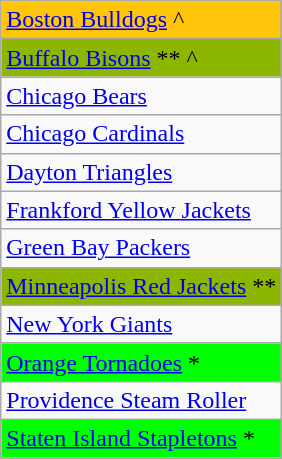<table class="wikitable">
<tr>
<td style="background-color: #FFC40C"><a href='#'>Boston Bulldogs</a> ^</td>
</tr>
<tr>
<td style="background-color: #8DB600"><a href='#'><span>Buffalo Bisons</span></a> ** ^</td>
</tr>
<tr>
<td><a href='#'>Chicago Bears</a></td>
</tr>
<tr>
<td><a href='#'>Chicago Cardinals</a></td>
</tr>
<tr>
<td style=“background-color: #FFC40C”><a href='#'>Dayton Triangles</a></td>
</tr>
<tr>
<td><a href='#'>Frankford Yellow Jackets</a></td>
</tr>
<tr>
<td><a href='#'>Green Bay Packers</a></td>
</tr>
<tr>
<td style="background-color: #8DB600"><a href='#'><span>Minneapolis Red Jackets</span></a> **</td>
</tr>
<tr>
<td><a href='#'>New York Giants</a></td>
</tr>
<tr>
<td style="background-color: #00FF00"><a href='#'>Orange Tornadoes</a> *</td>
</tr>
<tr>
<td><a href='#'>Providence Steam Roller</a></td>
</tr>
<tr>
<td style="background-color: #00FF00"><a href='#'>Staten Island Stapletons</a> *</td>
</tr>
</table>
